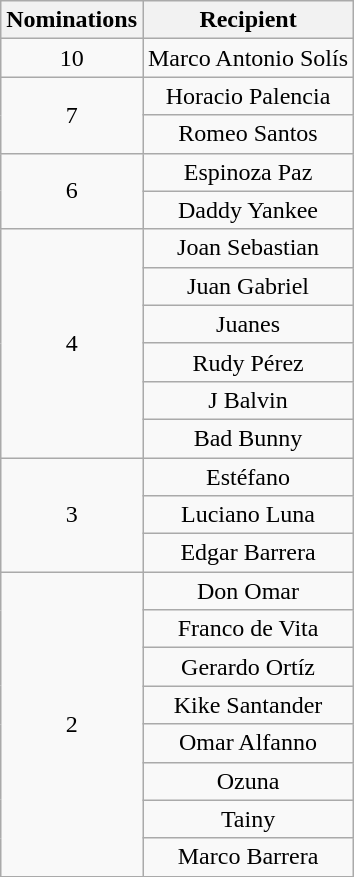<table class="wikitable" rowspan="2" style="text-align:center;">
<tr>
<th scope="col">Nominations</th>
<th scope="col">Recipient</th>
</tr>
<tr>
<td>10</td>
<td>Marco Antonio Solís</td>
</tr>
<tr>
<td rowspan="2">7</td>
<td>Horacio Palencia</td>
</tr>
<tr>
<td>Romeo Santos</td>
</tr>
<tr>
<td rowspan="2">6</td>
<td>Espinoza Paz</td>
</tr>
<tr>
<td>Daddy Yankee</td>
</tr>
<tr>
<td rowspan="6">4</td>
<td>Joan Sebastian</td>
</tr>
<tr>
<td>Juan Gabriel</td>
</tr>
<tr>
<td>Juanes</td>
</tr>
<tr>
<td>Rudy Pérez</td>
</tr>
<tr>
<td>J Balvin</td>
</tr>
<tr>
<td>Bad Bunny</td>
</tr>
<tr>
<td rowspan="3">3</td>
<td>Estéfano</td>
</tr>
<tr>
<td>Luciano Luna</td>
</tr>
<tr>
<td>Edgar Barrera</td>
</tr>
<tr>
<td rowspan="8">2</td>
<td>Don Omar</td>
</tr>
<tr>
<td>Franco de Vita</td>
</tr>
<tr>
<td>Gerardo Ortíz</td>
</tr>
<tr>
<td>Kike Santander</td>
</tr>
<tr>
<td>Omar Alfanno</td>
</tr>
<tr>
<td>Ozuna</td>
</tr>
<tr>
<td>Tainy</td>
</tr>
<tr>
<td>Marco Barrera</td>
</tr>
</table>
